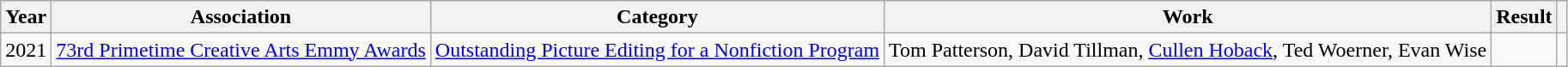<table class="wikitable">
<tr>
<th>Year</th>
<th>Association</th>
<th>Category</th>
<th>Work</th>
<th>Result</th>
<th></th>
</tr>
<tr>
<td>2021</td>
<td><a href='#'>73rd Primetime Creative Arts Emmy Awards</a></td>
<td><a href='#'>Outstanding Picture Editing for a Nonfiction Program</a></td>
<td>Tom Patterson, David Tillman, <a href='#'>Cullen Hoback</a>, Ted Woerner, Evan Wise</td>
<td></td>
<td align=center></td>
</tr>
</table>
